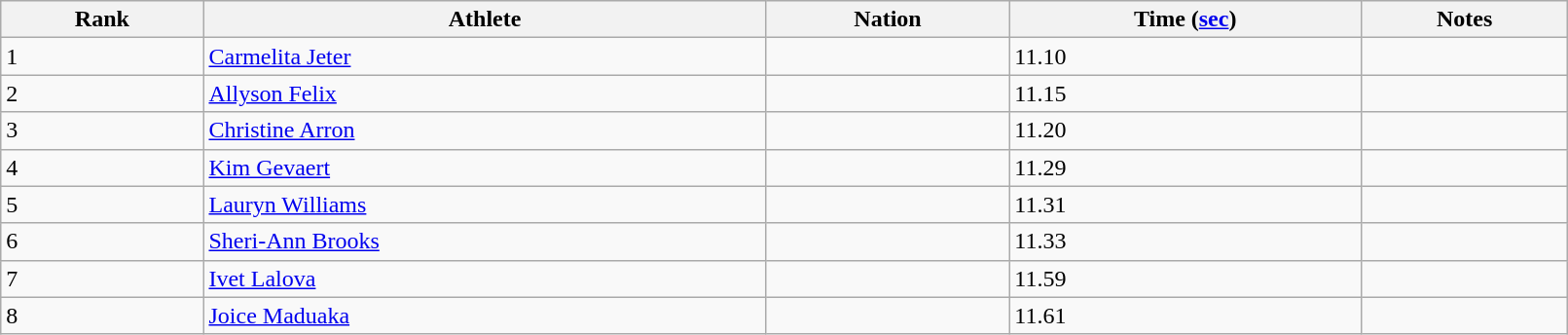<table class="wikitable" style="text=align:center;" width=85%>
<tr>
<th>Rank</th>
<th>Athlete</th>
<th>Nation</th>
<th>Time (<a href='#'>sec</a>)</th>
<th>Notes</th>
</tr>
<tr>
<td>1</td>
<td><a href='#'>Carmelita Jeter</a></td>
<td></td>
<td>11.10</td>
<td></td>
</tr>
<tr>
<td>2</td>
<td><a href='#'>Allyson Felix</a></td>
<td></td>
<td>11.15</td>
<td></td>
</tr>
<tr>
<td>3</td>
<td><a href='#'>Christine Arron</a></td>
<td></td>
<td>11.20</td>
<td></td>
</tr>
<tr>
<td>4</td>
<td><a href='#'>Kim Gevaert</a></td>
<td></td>
<td>11.29</td>
<td></td>
</tr>
<tr>
<td>5</td>
<td><a href='#'>Lauryn Williams</a></td>
<td></td>
<td>11.31</td>
<td></td>
</tr>
<tr>
<td>6</td>
<td><a href='#'>Sheri-Ann Brooks</a></td>
<td></td>
<td>11.33</td>
<td></td>
</tr>
<tr>
<td>7</td>
<td><a href='#'>Ivet Lalova</a></td>
<td></td>
<td>11.59</td>
<td></td>
</tr>
<tr>
<td>8</td>
<td><a href='#'>Joice Maduaka</a></td>
<td></td>
<td>11.61</td>
<td></td>
</tr>
</table>
